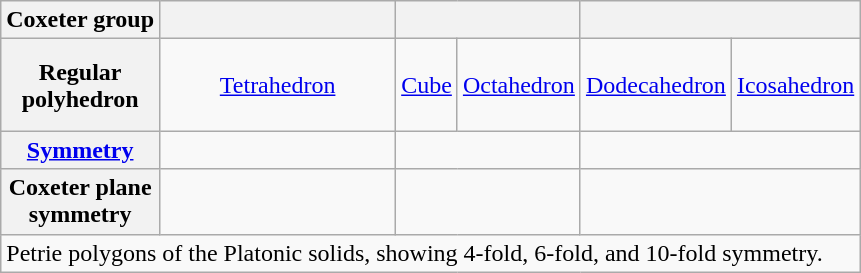<table class=wikitable>
<tr>
<th>Coxeter group</th>
<th width=150></th>
<th colspan=2></th>
<th colspan=2></th>
</tr>
<tr align=center>
<th>Regular<br>polyhedron</th>
<td><br><a href='#'>Tetrahedron</a><br><br></td>
<td><br><a href='#'>Cube</a><br><br></td>
<td><br><a href='#'>Octahedron</a><br><br></td>
<td><br><a href='#'>Dodecahedron</a><br><br></td>
<td><br><a href='#'>Icosahedron</a><br><br></td>
</tr>
<tr align=center>
<th><a href='#'>Symmetry</a></th>
<td></td>
<td colspan=2></td>
<td colspan=2></td>
</tr>
<tr align=center>
<th>Coxeter plane<br>symmetry</th>
<td></td>
<td colspan=2></td>
<td colspan=2></td>
</tr>
<tr>
<td colspan=6>Petrie polygons of the Platonic solids, showing 4-fold, 6-fold, and 10-fold symmetry.</td>
</tr>
</table>
